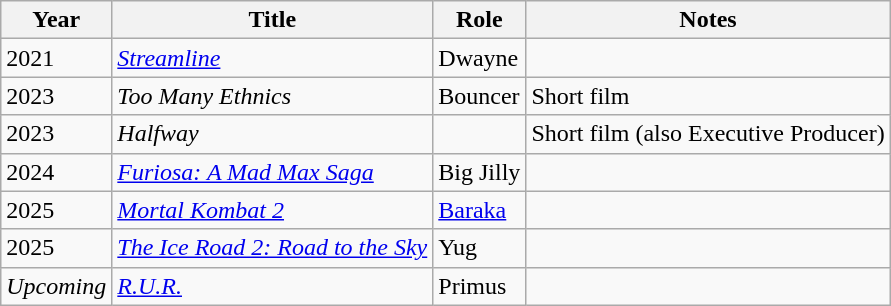<table class="wikitable sortable">
<tr>
<th>Year</th>
<th>Title</th>
<th>Role</th>
<th class="unsortable">Notes</th>
</tr>
<tr>
<td>2021</td>
<td><em><a href='#'>Streamline</a></em><br></td>
<td>Dwayne</td>
<td></td>
</tr>
<tr>
<td>2023</td>
<td><em>Too Many Ethnics</em></td>
<td>Bouncer</td>
<td>Short film</td>
</tr>
<tr>
<td>2023</td>
<td><em>Halfway</em></td>
<td></td>
<td>Short film (also Executive Producer)</td>
</tr>
<tr>
<td>2024</td>
<td><em><a href='#'>Furiosa: A Mad Max Saga</a></em></td>
<td>Big Jilly</td>
<td></td>
</tr>
<tr>
<td>2025</td>
<td><em><a href='#'>Mortal Kombat 2</a></em></td>
<td><a href='#'>Baraka</a></td>
<td></td>
</tr>
<tr>
<td>2025</td>
<td><em><a href='#'>The Ice Road 2: Road to the Sky</a></em></td>
<td>Yug</td>
<td></td>
</tr>
<tr>
<td style="font-style:italic;">Upcoming</td>
<td><em><a href='#'>R.U.R.</a></em><br></td>
<td>Primus</td>
<td></td>
</tr>
</table>
